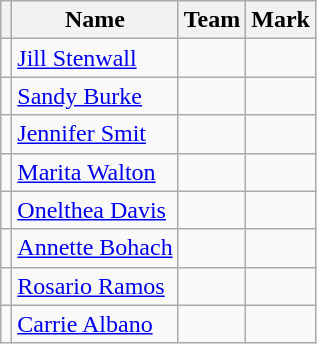<table class=wikitable>
<tr>
<th></th>
<th>Name</th>
<th>Team</th>
<th>Mark</th>
</tr>
<tr>
<td></td>
<td><a href='#'>Jill Stenwall</a></td>
<td></td>
<td></td>
</tr>
<tr>
<td></td>
<td><a href='#'>Sandy Burke</a></td>
<td></td>
<td></td>
</tr>
<tr>
<td></td>
<td><a href='#'>Jennifer Smit</a></td>
<td></td>
<td></td>
</tr>
<tr>
<td></td>
<td><a href='#'>Marita Walton</a></td>
<td></td>
<td></td>
</tr>
<tr>
<td></td>
<td><a href='#'>Onelthea Davis</a></td>
<td></td>
<td></td>
</tr>
<tr>
<td></td>
<td><a href='#'>Annette Bohach</a></td>
<td></td>
<td></td>
</tr>
<tr>
<td></td>
<td><a href='#'>Rosario Ramos</a></td>
<td></td>
<td></td>
</tr>
<tr>
<td></td>
<td><a href='#'>Carrie Albano</a></td>
<td></td>
<td></td>
</tr>
</table>
